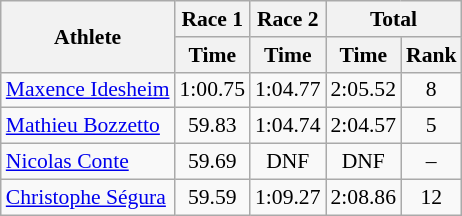<table class="wikitable" style="font-size:90%">
<tr>
<th rowspan="2">Athlete</th>
<th>Race 1</th>
<th>Race 2</th>
<th colspan="2">Total</th>
</tr>
<tr>
<th>Time</th>
<th>Time</th>
<th>Time</th>
<th>Rank</th>
</tr>
<tr>
<td><a href='#'>Maxence Idesheim</a></td>
<td align="center">1:00.75</td>
<td align="center">1:04.77</td>
<td align="center">2:05.52</td>
<td align="center">8</td>
</tr>
<tr>
<td><a href='#'>Mathieu Bozzetto</a></td>
<td align="center">59.83</td>
<td align="center">1:04.74</td>
<td align="center">2:04.57</td>
<td align="center">5</td>
</tr>
<tr>
<td><a href='#'>Nicolas Conte</a></td>
<td align="center">59.69</td>
<td align="center">DNF</td>
<td align="center">DNF</td>
<td align="center">–</td>
</tr>
<tr>
<td><a href='#'>Christophe Ségura</a></td>
<td align="center">59.59</td>
<td align="center">1:09.27</td>
<td align="center">2:08.86</td>
<td align="center">12</td>
</tr>
</table>
